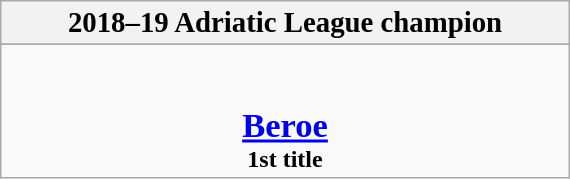<table class="wikitable" style="margin: 0 auto; width: 30%;">
<tr>
<th><big>2018–19 Adriatic League champion</big><br></th>
</tr>
<tr>
</tr>
<tr>
<td align=center><br><br><big><big><strong><a href='#'>Beroe</a></strong> <br></big></big><strong>1st title</strong></td>
</tr>
</table>
